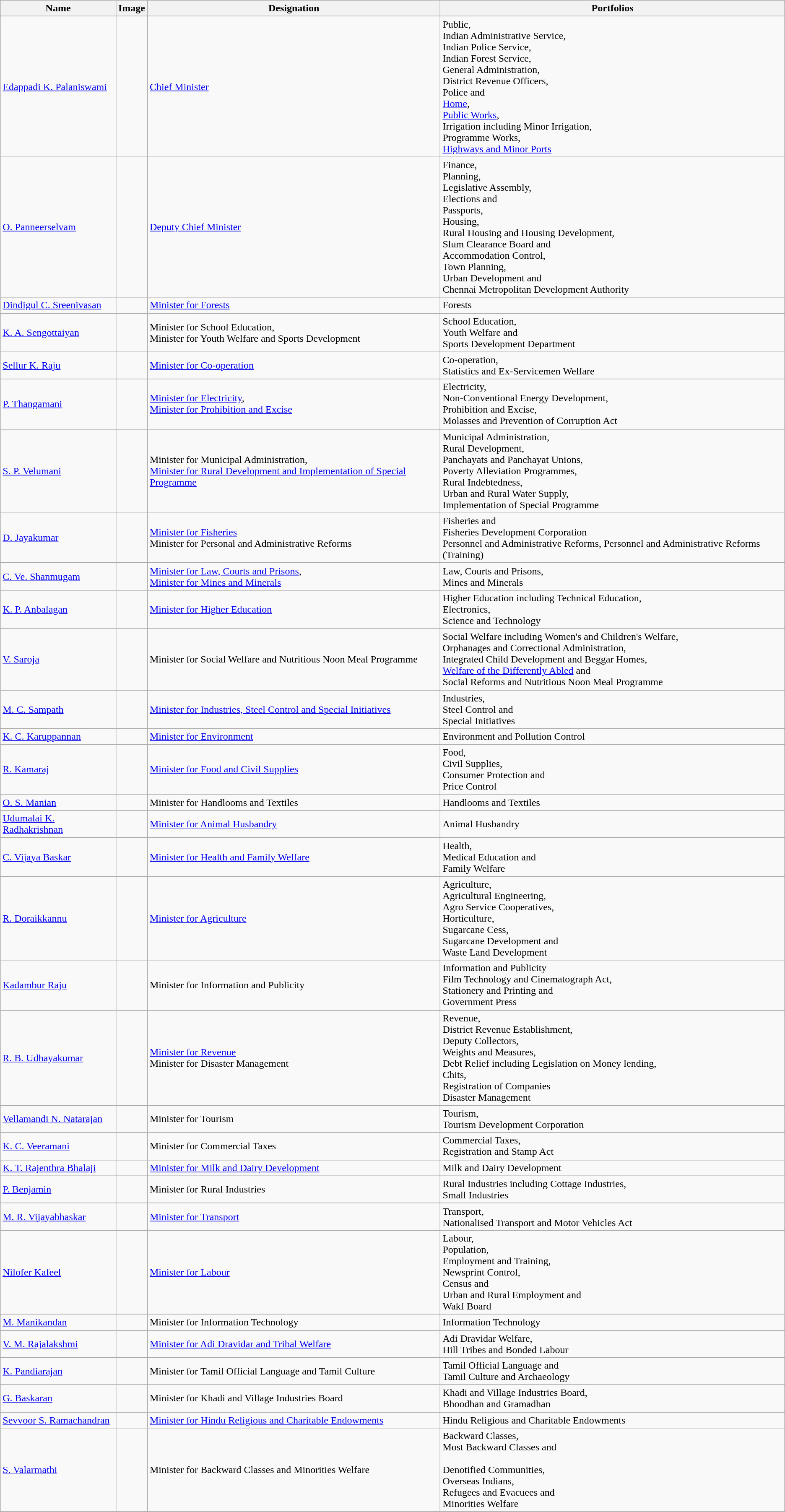<table class="wikitable">
<tr>
<th>Name</th>
<th>Image</th>
<th>Designation</th>
<th>Portfolios</th>
</tr>
<tr>
<td><a href='#'>Edappadi K. Palaniswami</a></td>
<td></td>
<td><a href='#'>Chief Minister</a></td>
<td>Public,<br>Indian Administrative Service,<br>Indian Police Service,<br>Indian Forest Service,<br>General Administration,<br>District Revenue Officers,<br>Police and<br><a href='#'>Home</a>,<br><a href='#'>Public Works</a>,<br>Irrigation including Minor Irrigation,<br>Programme Works,<br><a href='#'>Highways and Minor Ports</a></td>
</tr>
<tr>
<td><a href='#'>O. Panneerselvam</a></td>
<td></td>
<td><a href='#'>Deputy Chief Minister</a></td>
<td>Finance,<br>Planning,<br>Legislative Assembly,<br>Elections and <br>Passports,<br>Housing,<br>Rural Housing  and Housing Development,<br>Slum Clearance Board and<br>Accommodation Control,<br>Town Planning,<br>Urban Development and<br>Chennai Metropolitan Development Authority</td>
</tr>
<tr>
<td><a href='#'>Dindigul C. Sreenivasan</a></td>
<td></td>
<td><a href='#'>Minister for Forests</a></td>
<td>Forests</td>
</tr>
<tr>
<td><a href='#'>K. A. Sengottaiyan</a></td>
<td></td>
<td>Minister for School Education,<br> Minister for Youth Welfare and Sports Development</td>
<td>School Education,<br>Youth Welfare and<br>Sports Development Department</td>
</tr>
<tr>
<td><a href='#'>Sellur K. Raju</a></td>
<td></td>
<td><a href='#'>Minister for Co-operation</a></td>
<td>Co-operation, <br>Statistics and Ex-Servicemen Welfare</td>
</tr>
<tr>
<td><a href='#'>P. Thangamani</a></td>
<td></td>
<td><a href='#'>Minister for Electricity</a>, <br><a href='#'>Minister for Prohibition and Excise</a></td>
<td>Electricity, <br>Non-Conventional Energy Development, <br>Prohibition and Excise, <br>Molasses and Prevention of Corruption Act</td>
</tr>
<tr>
<td><a href='#'>S. P. Velumani</a></td>
<td></td>
<td>Minister for Municipal Administration, <br><a href='#'>Minister for Rural Development and Implementation of Special Programme</a></td>
<td>Municipal Administration, <br>Rural Development, <br>Panchayats and Panchayat Unions, <br>Poverty Alleviation Programmes, <br>Rural Indebtedness, <br>Urban and Rural Water Supply, <br>Implementation of Special Programme</td>
</tr>
<tr>
<td><a href='#'>D. Jayakumar</a></td>
<td></td>
<td><a href='#'>Minister for Fisheries</a><br>Minister for Personal and Administrative Reforms</td>
<td>Fisheries and<br>Fisheries Development Corporation<br>Personnel and Administrative Reforms, Personnel and Administrative Reforms (Training)</td>
</tr>
<tr>
<td><a href='#'>C. Ve. Shanmugam</a></td>
<td></td>
<td><a href='#'>Minister for Law, Courts and Prisons</a>, <br><a href='#'>Minister for Mines and Minerals</a></td>
<td>Law, Courts and Prisons, <br>Mines and Minerals</td>
</tr>
<tr>
<td><a href='#'>K. P. Anbalagan</a></td>
<td></td>
<td><a href='#'>Minister for Higher Education</a></td>
<td>Higher Education including Technical Education,<br>Electronics,<br>Science and Technology</td>
</tr>
<tr>
<td><a href='#'>V. Saroja</a></td>
<td></td>
<td>Minister for Social Welfare and Nutritious Noon Meal Programme</td>
<td>Social Welfare including Women's and Children's Welfare, <br>Orphanages and Correctional Administration, <br>Integrated Child Development and Beggar Homes, <br><a href='#'>Welfare of the Differently Abled</a> and<br>Social Reforms and Nutritious Noon Meal Programme</td>
</tr>
<tr>
<td><a href='#'>M. C. Sampath</a></td>
<td></td>
<td><a href='#'>Minister for Industries, Steel Control and Special Initiatives</a></td>
<td>Industries, <br>Steel Control and<br>Special Initiatives</td>
</tr>
<tr>
<td><a href='#'>K. C. Karuppannan</a></td>
<td></td>
<td><a href='#'>Minister for Environment</a></td>
<td>Environment and Pollution Control</td>
</tr>
<tr>
<td><a href='#'>R. Kamaraj</a></td>
<td></td>
<td><a href='#'>Minister for Food and Civil Supplies</a></td>
<td>Food, <br>Civil Supplies, <br>Consumer Protection and<br>Price Control</td>
</tr>
<tr>
<td><a href='#'>O. S. Manian</a></td>
<td></td>
<td>Minister for Handlooms and Textiles</td>
<td>Handlooms and Textiles</td>
</tr>
<tr>
<td><a href='#'>Udumalai K. Radhakrishnan</a></td>
<td></td>
<td><a href='#'>Minister for Animal Husbandry</a></td>
<td>Animal Husbandry</td>
</tr>
<tr>
<td><a href='#'>C. Vijaya Baskar</a></td>
<td></td>
<td><a href='#'>Minister for Health and Family Welfare</a></td>
<td>Health, <br>Medical Education and<br>Family Welfare</td>
</tr>
<tr>
<td><a href='#'>R. Doraikkannu</a></td>
<td></td>
<td><a href='#'>Minister for Agriculture</a></td>
<td>Agriculture, <br>Agricultural Engineering, <br>Agro Service Cooperatives, <br>Horticulture, <br>Sugarcane Cess, <br>Sugarcane Development and<br>Waste Land Development</td>
</tr>
<tr>
<td><a href='#'>Kadambur Raju</a></td>
<td></td>
<td>Minister for Information and Publicity</td>
<td>Information and Publicity<br>Film Technology and Cinematograph Act, <br>Stationery and Printing and<br>Government Press</td>
</tr>
<tr>
<td><a href='#'>R. B. Udhayakumar</a></td>
<td></td>
<td><a href='#'>Minister for Revenue</a><br>Minister for Disaster Management</td>
<td>Revenue, <br>District Revenue Establishment, <br>Deputy Collectors, <br>Weights and Measures, <br>Debt Relief including Legislation on Money lending, <br>Chits, <br>Registration of Companies<br>Disaster Management</td>
</tr>
<tr>
<td><a href='#'>Vellamandi N. Natarajan</a></td>
<td></td>
<td>Minister for Tourism</td>
<td>Tourism, <br>Tourism Development Corporation</td>
</tr>
<tr>
<td><a href='#'>K. C. Veeramani</a></td>
<td></td>
<td>Minister for Commercial Taxes</td>
<td>Commercial Taxes, <br>Registration and Stamp Act</td>
</tr>
<tr>
<td><a href='#'>K. T. Rajenthra Bhalaji</a></td>
<td></td>
<td><a href='#'>Minister for Milk and Dairy Development</a></td>
<td>Milk and Dairy Development</td>
</tr>
<tr>
<td><a href='#'>P. Benjamin</a></td>
<td></td>
<td>Minister for Rural Industries</td>
<td>Rural Industries including Cottage Industries, <br>Small Industries</td>
</tr>
<tr>
<td><a href='#'>M. R. Vijayabhaskar</a></td>
<td></td>
<td><a href='#'>Minister for Transport</a></td>
<td>Transport, <br>Nationalised Transport and Motor Vehicles Act</td>
</tr>
<tr>
<td><a href='#'>Nilofer Kafeel</a></td>
<td></td>
<td><a href='#'>Minister for Labour</a></td>
<td>Labour, <br>Population, <br>Employment and Training, <br>Newsprint Control, <br>Census and <br>Urban and Rural Employment and <br>Wakf Board</td>
</tr>
<tr>
<td><a href='#'>M. Manikandan</a></td>
<td></td>
<td>Minister for Information Technology</td>
<td>Information Technology</td>
</tr>
<tr>
<td><a href='#'>V. M. Rajalakshmi</a></td>
<td></td>
<td><a href='#'>Minister for Adi Dravidar and Tribal Welfare</a></td>
<td>Adi Dravidar Welfare, <br>Hill Tribes and Bonded Labour</td>
</tr>
<tr>
<td><a href='#'>K. Pandiarajan</a></td>
<td></td>
<td>Minister for Tamil Official Language and Tamil Culture</td>
<td>Tamil Official Language and<br>Tamil Culture and Archaeology</td>
</tr>
<tr>
<td><a href='#'>G. Baskaran</a></td>
<td></td>
<td>Minister for Khadi and Village Industries Board</td>
<td>Khadi and Village Industries Board, <br>Bhoodhan and Gramadhan</td>
</tr>
<tr>
<td><a href='#'>Sevvoor S. Ramachandran</a></td>
<td></td>
<td><a href='#'>Minister for Hindu Religious and Charitable Endowments</a></td>
<td>Hindu Religious and Charitable Endowments</td>
</tr>
<tr>
<td><a href='#'>S. Valarmathi</a></td>
<td></td>
<td>Minister for Backward Classes and Minorities Welfare</td>
<td>Backward Classes, <br>Most Backward Classes and<br><br>Denotified Communities, <br>Overseas Indians, <br>Refugees and Evacuees and<br>Minorities Welfare</td>
</tr>
<tr>
</tr>
</table>
